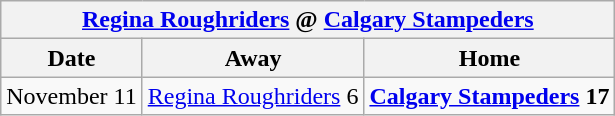<table class="wikitable">
<tr>
<th colspan="4"><a href='#'>Regina Roughriders</a> @ <a href='#'>Calgary Stampeders</a></th>
</tr>
<tr>
<th>Date</th>
<th>Away</th>
<th>Home</th>
</tr>
<tr>
<td>November 11</td>
<td><a href='#'>Regina Roughriders</a> 6</td>
<td><strong><a href='#'>Calgary Stampeders</a> 17</strong></td>
</tr>
</table>
